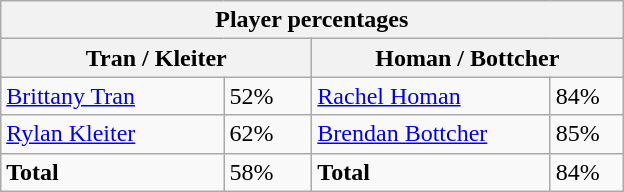<table class="wikitable">
<tr>
<th colspan=4 width=400>Player percentages</th>
</tr>
<tr>
<th colspan=2 width=200 style="white-space:nowrap;"> Tran / Kleiter</th>
<th colspan=2 width=200 style="white-space:nowrap;"> Homan / Bottcher</th>
</tr>
<tr>
<td><a href='#'>Brittany Tran</a></td>
<td>52%</td>
<td><a href='#'>Rachel Homan</a></td>
<td>84%</td>
</tr>
<tr>
<td><a href='#'>Rylan Kleiter</a></td>
<td>62%</td>
<td><a href='#'>Brendan Bottcher</a></td>
<td>85%</td>
</tr>
<tr>
<td><strong>Total</strong></td>
<td>58%</td>
<td><strong>Total</strong></td>
<td>84%</td>
</tr>
</table>
